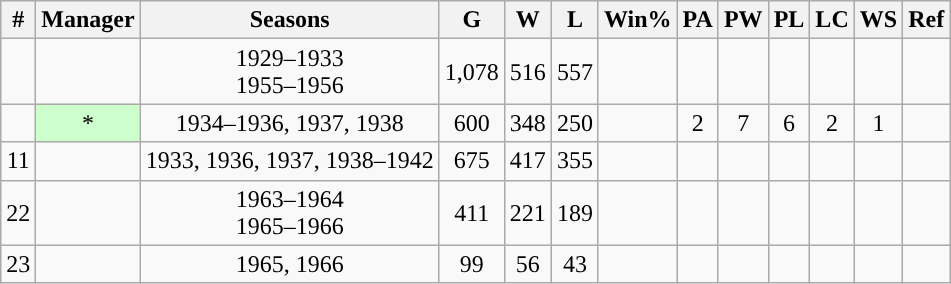<table class="wikitable sortable plainrowheaders" style="text-align:center">
<tr>
<th scope="col">#</th>
<th scope="col">Manager</th>
<th scope="col">Seasons</th>
<th scope="col">G</th>
<th scope="col">W</th>
<th scope="col">L</th>
<th scope="col">Win%</th>
<th scope="col">PA</th>
<th scope="col">PW</th>
<th scope="col">PL</th>
<th scope="col">LC</th>
<th scope="col">WS</th>
<th scope="col" class="unsortable">Ref</th>
</tr>
<tr>
<td align="center"></td>
<td></td>
<td>1929–1933<br>1955–1956</td>
<td>1,078</td>
<td>516</td>
<td>557</td>
<td></td>
<td></td>
<td></td>
<td></td>
<td></td>
<td></td>
<td></td>
</tr>
<tr>
<td align="center"></td>
<td style="background-color:#ccffcc">*</td>
<td>1934–1936, 1937, 1938</td>
<td>600</td>
<td>348</td>
<td>250</td>
<td></td>
<td>2</td>
<td>7</td>
<td>6</td>
<td>2</td>
<td>1</td>
<td></td>
</tr>
<tr>
<td align="center">11</td>
<td></td>
<td>1933, 1936, 1937, 1938–1942</td>
<td>675</td>
<td>417</td>
<td>355</td>
<td></td>
<td></td>
<td></td>
<td></td>
<td></td>
<td></td>
<td></td>
</tr>
<tr>
<td align="center">22</td>
<td></td>
<td>1963–1964<br>1965–1966</td>
<td>411</td>
<td>221</td>
<td>189</td>
<td></td>
<td></td>
<td></td>
<td></td>
<td></td>
<td></td>
<td></td>
</tr>
<tr>
<td align="center">23</td>
<td></td>
<td>1965, 1966</td>
<td>99</td>
<td>56</td>
<td>43</td>
<td></td>
<td></td>
<td></td>
<td></td>
<td></td>
<td></td>
<td></td>
</tr>
</table>
